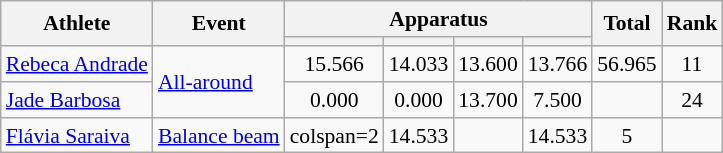<table class="wikitable" style="font-size:90%">
<tr>
<th rowspan=2>Athlete</th>
<th rowspan=2>Event</th>
<th colspan=4>Apparatus</th>
<th rowspan=2>Total</th>
<th rowspan=2>Rank</th>
</tr>
<tr style="font-size:95%">
<th></th>
<th></th>
<th></th>
<th></th>
</tr>
<tr align=center>
<td align=left><a href='#'>Rebeca Andrade</a></td>
<td align=left rowspan=2><a href='#'>All-around</a></td>
<td>15.566</td>
<td>14.033</td>
<td>13.600</td>
<td>13.766</td>
<td>56.965</td>
<td>11</td>
</tr>
<tr align=center>
<td align=left><a href='#'>Jade Barbosa</a></td>
<td>0.000</td>
<td>0.000</td>
<td>13.700</td>
<td>7.500</td>
<td></td>
<td>24</td>
</tr>
<tr align=center>
<td align=left><a href='#'>Flávia Saraiva</a></td>
<td align=left><a href='#'>Balance beam</a></td>
<td>colspan=2 </td>
<td>14.533</td>
<td></td>
<td>14.533</td>
<td>5</td>
</tr>
</table>
